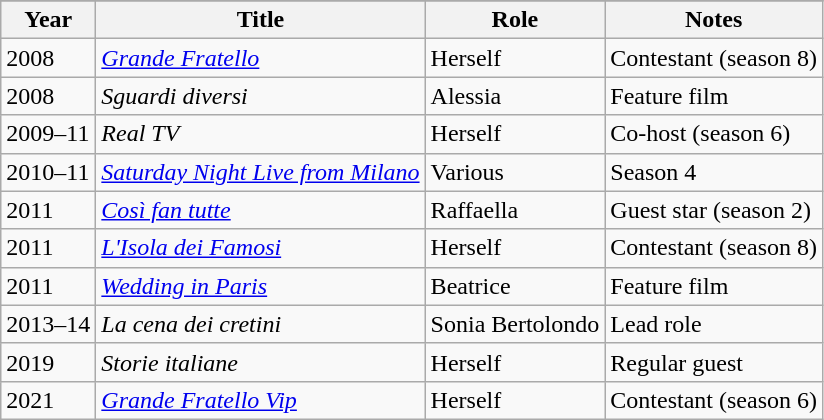<table class="wikitable">
<tr>
</tr>
<tr>
<th>Year</th>
<th>Title</th>
<th>Role</th>
<th>Notes</th>
</tr>
<tr>
<td>2008</td>
<td><em><a href='#'>Grande Fratello</a></em></td>
<td>Herself</td>
<td>Contestant (season 8)</td>
</tr>
<tr>
<td>2008</td>
<td><em>Sguardi diversi</em></td>
<td>Alessia</td>
<td>Feature film</td>
</tr>
<tr>
<td>2009–11</td>
<td><em>Real TV</em></td>
<td>Herself</td>
<td>Co-host (season 6)</td>
</tr>
<tr>
<td>2010–11</td>
<td><em><a href='#'>Saturday Night Live from Milano</a></em></td>
<td>Various</td>
<td>Season 4</td>
</tr>
<tr>
<td>2011</td>
<td><em><a href='#'>Così fan tutte</a></em></td>
<td>Raffaella</td>
<td>Guest star (season 2)</td>
</tr>
<tr>
<td>2011</td>
<td><em><a href='#'>L'Isola dei Famosi</a></em></td>
<td>Herself</td>
<td>Contestant (season 8)</td>
</tr>
<tr>
<td>2011</td>
<td><em><a href='#'>Wedding in Paris</a></em></td>
<td>Beatrice</td>
<td>Feature film</td>
</tr>
<tr>
<td>2013–14</td>
<td><em>La cena dei cretini</em></td>
<td>Sonia Bertolondo</td>
<td>Lead role</td>
</tr>
<tr>
<td>2019</td>
<td><em>Storie italiane</em></td>
<td>Herself</td>
<td>Regular guest</td>
</tr>
<tr>
<td>2021</td>
<td><em><a href='#'>Grande Fratello Vip</a></em></td>
<td>Herself</td>
<td>Contestant (season 6)</td>
</tr>
</table>
